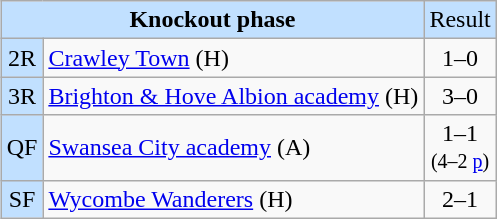<table class="wikitable plainrowheaders" style="text-align:center;margin-left:1em;float:right;clear:right">
<tr style="background:#C1E0FF">
<td colspan="2" scope="colgroup"><strong>Knockout phase</strong></td>
<td scope="col">Result</td>
</tr>
<tr>
<td style="background:#C1E0FF" scope="row">2R</td>
<td align="left"><a href='#'>Crawley Town</a> (H)</td>
<td>1–0</td>
</tr>
<tr>
<td style="background:#C1E0FF" scope="row">3R</td>
<td align="left"><a href='#'>Brighton & Hove Albion academy</a> (H)</td>
<td>3–0</td>
</tr>
<tr>
<td style="background:#C1E0FF" scope="row">QF</td>
<td align="left"><a href='#'>Swansea City academy</a> (A)</td>
<td>1–1<br><small>(4–2 <a href='#'>p</a>)</small></td>
</tr>
<tr>
<td style="background:#C1E0FF" scope="row">SF</td>
<td align="left"><a href='#'>Wycombe Wanderers</a> (H)</td>
<td>2–1</td>
</tr>
</table>
